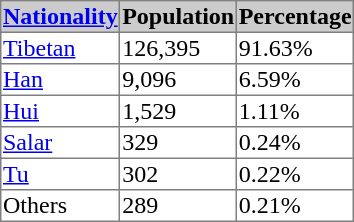<table border=1 style="border-collapse: collapse;">
<tr bgcolor=cccccc>
<th><a href='#'>Nationality</a></th>
<th>Population</th>
<th>Percentage</th>
</tr>
<tr>
<td><a href='#'>Tibetan</a></td>
<td>126,395</td>
<td>91.63%</td>
</tr>
<tr>
<td><a href='#'>Han</a></td>
<td>9,096</td>
<td>6.59%</td>
</tr>
<tr>
<td><a href='#'>Hui</a></td>
<td>1,529</td>
<td>1.11%</td>
</tr>
<tr>
<td><a href='#'>Salar</a></td>
<td>329</td>
<td>0.24%</td>
</tr>
<tr>
<td><a href='#'>Tu</a></td>
<td>302</td>
<td>0.22%</td>
</tr>
<tr>
<td>Others</td>
<td>289</td>
<td>0.21%</td>
</tr>
</table>
